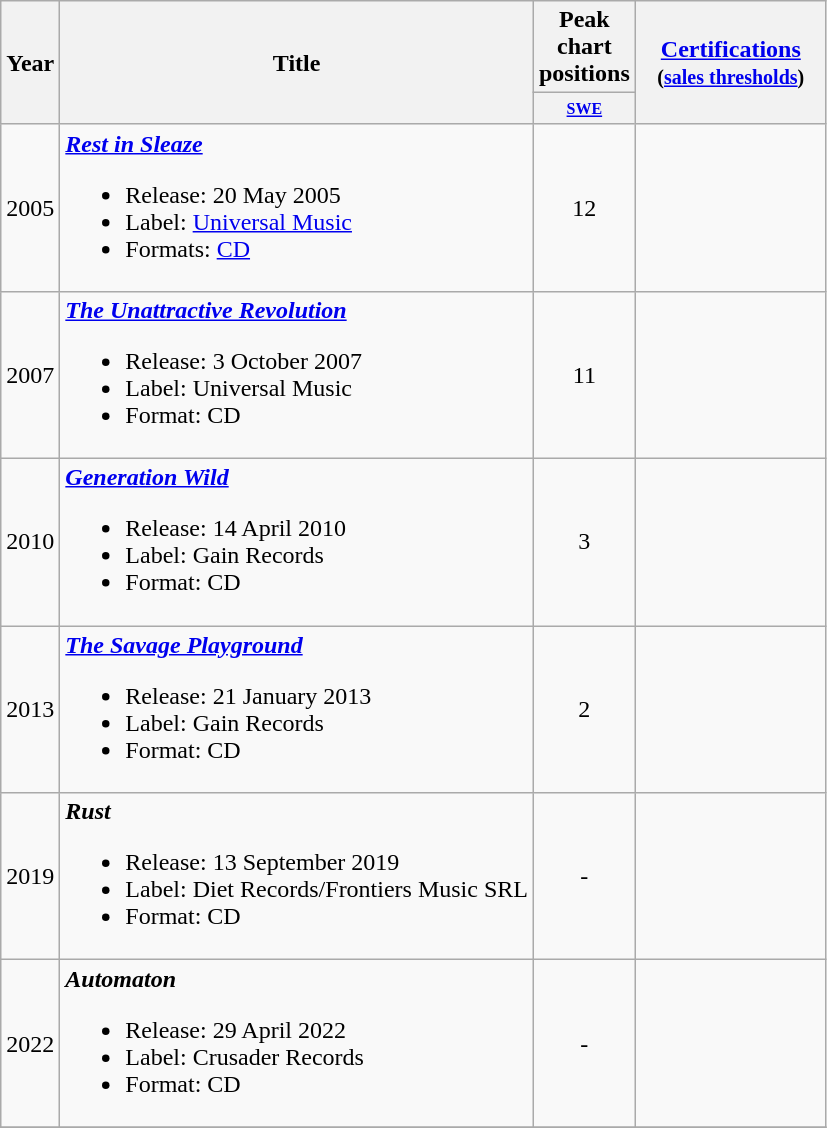<table class="wikitable">
<tr>
<th rowspan="2">Year</th>
<th rowspan="2">Title</th>
<th colspan="1">Peak chart positions</th>
<th rowspan="2" width="120"><a href='#'>Certifications</a><br><small>(<a href='#'>sales thresholds</a>)</small></th>
</tr>
<tr>
<th style="width:2em;font-size:80%"><small><a href='#'>SWE</a></small></th>
</tr>
<tr>
<td rowspan="1" align="center">2005</td>
<td><strong><em><a href='#'>Rest in Sleaze</a></em></strong><br><ul><li>Release:  20 May 2005</li><li>Label: <a href='#'>Universal Music</a></li><li>Formats: <a href='#'>CD</a></li></ul></td>
<td align="center">12</td>
<td></td>
</tr>
<tr>
<td rowspan="1" align="center">2007</td>
<td><strong><em><a href='#'>The Unattractive Revolution</a></em></strong><br><ul><li>Release:  3 October 2007</li><li>Label: Universal Music</li><li>Format: CD</li></ul></td>
<td align="center">11</td>
<td></td>
</tr>
<tr>
<td rowspan="1" align="center">2010</td>
<td><strong><em><a href='#'>Generation Wild</a></em></strong><br><ul><li>Release: 14 April 2010</li><li>Label: Gain Records</li><li>Format: CD</li></ul></td>
<td align="center">3</td>
<td></td>
</tr>
<tr>
<td rowspan="1" align="center">2013</td>
<td><strong><em><a href='#'>The Savage Playground</a></em></strong><br><ul><li>Release: 21 January 2013</li><li>Label: Gain Records</li><li>Format: CD</li></ul></td>
<td align="center">2</td>
<td></td>
</tr>
<tr>
<td rowspan="1" align="center">2019</td>
<td><strong><em>Rust</em></strong><br><ul><li>Release: 13 September 2019</li><li>Label: Diet Records/Frontiers Music SRL</li><li>Format: CD</li></ul></td>
<td align="center">-</td>
<td></td>
</tr>
<tr>
<td rowspan="1" align="center">2022</td>
<td><strong><em>Automaton</em></strong><br><ul><li>Release: 29 April 2022</li><li>Label: Crusader Records</li><li>Format: CD</li></ul></td>
<td align="center">-</td>
<td></td>
</tr>
<tr>
</tr>
</table>
